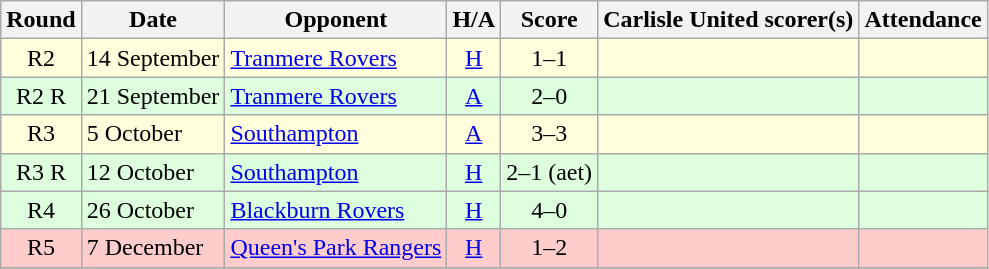<table class="wikitable" style="text-align:center">
<tr>
<th>Round</th>
<th>Date</th>
<th>Opponent</th>
<th>H/A</th>
<th>Score</th>
<th>Carlisle United scorer(s)</th>
<th>Attendance</th>
</tr>
<tr bgcolor=#ffffdd>
<td>R2</td>
<td align=left>14 September</td>
<td align=left><a href='#'>Tranmere Rovers</a></td>
<td><a href='#'>H</a></td>
<td>1–1</td>
<td align=left></td>
<td></td>
</tr>
<tr bgcolor=#ddffdd>
<td>R2 R</td>
<td align=left>21 September</td>
<td align=left><a href='#'>Tranmere Rovers</a></td>
<td><a href='#'>A</a></td>
<td>2–0</td>
<td align=left></td>
<td></td>
</tr>
<tr bgcolor=#ffffdd>
<td>R3</td>
<td align=left>5 October</td>
<td align=left><a href='#'>Southampton</a></td>
<td><a href='#'>A</a></td>
<td>3–3</td>
<td align=left></td>
<td></td>
</tr>
<tr bgcolor=#ddffdd>
<td>R3 R</td>
<td align=left>12 October</td>
<td align=left><a href='#'>Southampton</a></td>
<td><a href='#'>H</a></td>
<td>2–1 (aet)</td>
<td align=left></td>
<td></td>
</tr>
<tr bgcolor=#ddffdd>
<td>R4</td>
<td align=left>26 October</td>
<td align=left><a href='#'>Blackburn Rovers</a></td>
<td><a href='#'>H</a></td>
<td>4–0</td>
<td align=left></td>
<td></td>
</tr>
<tr bgcolor=#FFCCCC>
<td>R5</td>
<td align=left>7 December</td>
<td align=left><a href='#'>Queen's Park Rangers</a></td>
<td><a href='#'>H</a></td>
<td>1–2</td>
<td align=left></td>
<td></td>
</tr>
<tr>
</tr>
</table>
